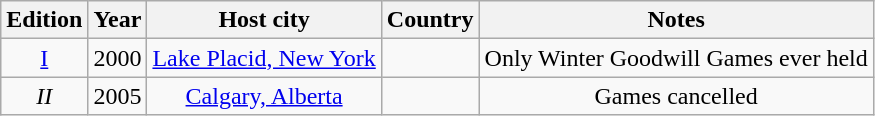<table class="wikitable" style="text-align:center">
<tr>
<th>Edition</th>
<th>Year</th>
<th>Host city</th>
<th>Country</th>
<th>Notes</th>
</tr>
<tr>
<td><a href='#'>I</a></td>
<td>2000</td>
<td><a href='#'>Lake Placid, New York</a></td>
<td align=left></td>
<td>Only Winter Goodwill Games ever held</td>
</tr>
<tr>
<td><em>II</em></td>
<td>2005</td>
<td><a href='#'>Calgary, Alberta</a></td>
<td align=left></td>
<td>Games cancelled</td>
</tr>
</table>
